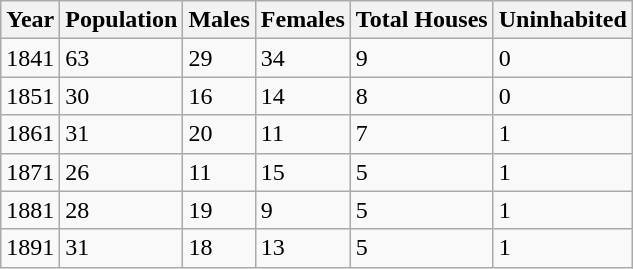<table class="wikitable">
<tr>
<th>Year</th>
<th>Population</th>
<th>Males</th>
<th>Females</th>
<th>Total Houses</th>
<th>Uninhabited</th>
</tr>
<tr>
<td>1841</td>
<td>63</td>
<td>29</td>
<td>34</td>
<td>9</td>
<td>0</td>
</tr>
<tr>
<td>1851</td>
<td>30</td>
<td>16</td>
<td>14</td>
<td>8</td>
<td>0</td>
</tr>
<tr>
<td>1861</td>
<td>31</td>
<td>20</td>
<td>11</td>
<td>7</td>
<td>1</td>
</tr>
<tr>
<td>1871</td>
<td>26</td>
<td>11</td>
<td>15</td>
<td>5</td>
<td>1</td>
</tr>
<tr>
<td>1881</td>
<td>28</td>
<td>19</td>
<td>9</td>
<td>5</td>
<td>1</td>
</tr>
<tr>
<td>1891</td>
<td>31</td>
<td>18</td>
<td>13</td>
<td>5</td>
<td>1</td>
</tr>
</table>
